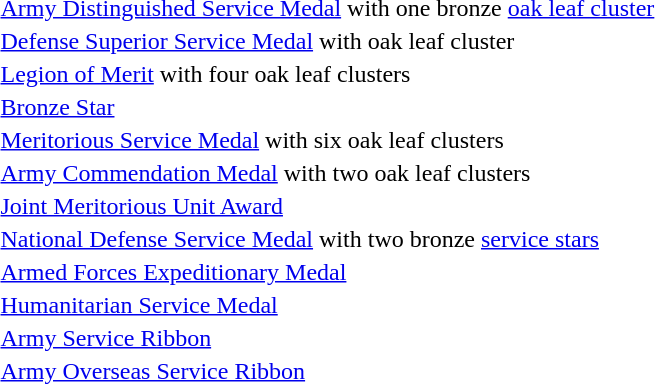<table>
<tr>
<td> <a href='#'>Army Distinguished Service Medal</a> with one bronze <a href='#'>oak leaf cluster</a></td>
</tr>
<tr>
<td> <a href='#'>Defense Superior Service Medal</a> with oak leaf cluster</td>
</tr>
<tr>
<td><span></span><span></span><span></span><span></span> <a href='#'>Legion of Merit</a> with four oak leaf clusters</td>
</tr>
<tr>
<td> <a href='#'>Bronze Star</a></td>
</tr>
<tr>
<td><span></span><span></span> <a href='#'>Meritorious Service Medal</a> with six oak leaf clusters</td>
</tr>
<tr>
<td><span></span><span></span> <a href='#'>Army Commendation Medal</a> with two oak leaf clusters</td>
</tr>
<tr>
<td> <a href='#'>Joint Meritorious Unit Award</a></td>
</tr>
<tr>
<td><span></span><span></span> <a href='#'>National Defense Service Medal</a> with two bronze <a href='#'>service stars</a></td>
</tr>
<tr>
<td> <a href='#'>Armed Forces Expeditionary Medal</a></td>
</tr>
<tr>
<td> <a href='#'>Humanitarian Service Medal</a></td>
</tr>
<tr>
<td> <a href='#'>Army Service Ribbon</a></td>
</tr>
<tr>
<td> <a href='#'>Army Overseas Service Ribbon</a></td>
</tr>
</table>
